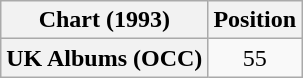<table class="wikitable plainrowheaders" style="text-align:center;">
<tr>
<th scope="col">Chart (1993)</th>
<th scope="col">Position</th>
</tr>
<tr>
<th scope="row">UK Albums (OCC)</th>
<td>55</td>
</tr>
</table>
